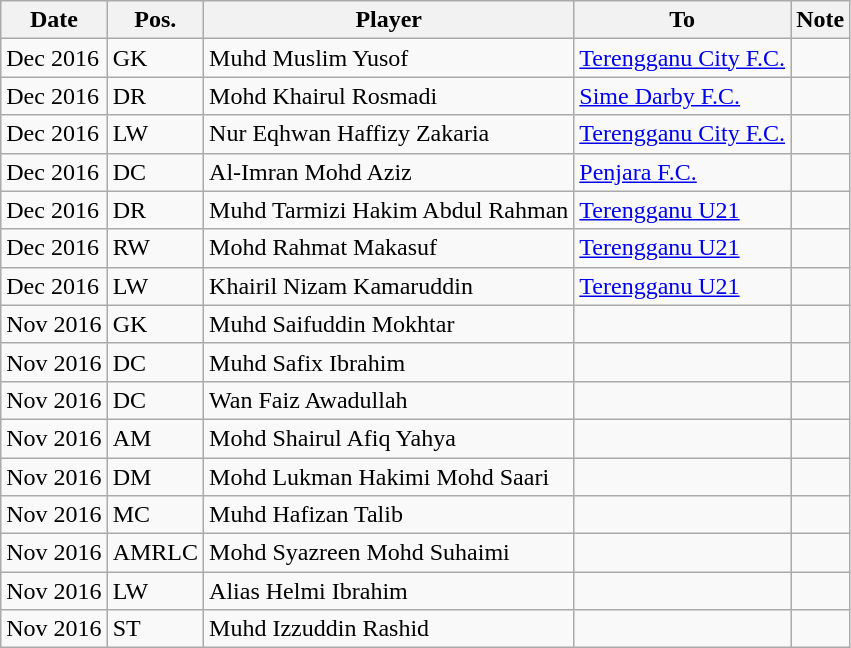<table class="wikitable sortable">
<tr>
<th>Date</th>
<th>Pos.</th>
<th>Player</th>
<th>To</th>
<th>Note</th>
</tr>
<tr>
<td>Dec 2016</td>
<td>GK</td>
<td> Muhd Muslim Yusof</td>
<td> <a href='#'>Terengganu City F.C.</a></td>
<td></td>
</tr>
<tr>
<td>Dec 2016</td>
<td>DR</td>
<td> Mohd Khairul Rosmadi</td>
<td> <a href='#'>Sime Darby F.C.</a></td>
<td></td>
</tr>
<tr>
<td>Dec 2016</td>
<td>LW</td>
<td> Nur Eqhwan Haffizy Zakaria</td>
<td> <a href='#'>Terengganu City F.C.</a></td>
<td></td>
</tr>
<tr>
<td>Dec 2016</td>
<td>DC</td>
<td> Al-Imran Mohd Aziz</td>
<td> <a href='#'>Penjara F.C.</a></td>
<td></td>
</tr>
<tr>
<td>Dec 2016</td>
<td>DR</td>
<td> Muhd Tarmizi Hakim Abdul Rahman</td>
<td> <a href='#'>Terengganu U21</a></td>
<td></td>
</tr>
<tr>
<td>Dec 2016</td>
<td>RW</td>
<td> Mohd Rahmat Makasuf</td>
<td> <a href='#'>Terengganu U21</a></td>
<td></td>
</tr>
<tr>
<td>Dec 2016</td>
<td>LW</td>
<td> Khairil Nizam Kamaruddin</td>
<td> <a href='#'>Terengganu U21</a></td>
<td></td>
</tr>
<tr>
<td>Nov 2016</td>
<td>GK</td>
<td> Muhd Saifuddin Mokhtar</td>
<td></td>
<td></td>
</tr>
<tr>
<td>Nov 2016</td>
<td>DC</td>
<td> Muhd Safix Ibrahim</td>
<td></td>
<td></td>
</tr>
<tr>
<td>Nov 2016</td>
<td>DC</td>
<td> Wan Faiz Awadullah</td>
<td></td>
<td></td>
</tr>
<tr>
<td>Nov 2016</td>
<td>AM</td>
<td> Mohd Shairul Afiq Yahya</td>
<td></td>
<td></td>
</tr>
<tr>
<td>Nov 2016</td>
<td>DM</td>
<td> Mohd Lukman Hakimi Mohd Saari</td>
<td></td>
<td></td>
</tr>
<tr>
<td>Nov 2016</td>
<td>MC</td>
<td> Muhd Hafizan Talib</td>
<td></td>
<td></td>
</tr>
<tr>
<td>Nov 2016</td>
<td>AMRLC</td>
<td> Mohd Syazreen Mohd Suhaimi</td>
<td></td>
<td></td>
</tr>
<tr>
<td>Nov 2016</td>
<td>LW</td>
<td> Alias Helmi Ibrahim</td>
<td></td>
<td></td>
</tr>
<tr>
<td>Nov 2016</td>
<td>ST</td>
<td> Muhd Izzuddin Rashid</td>
<td></td>
<td></td>
</tr>
</table>
